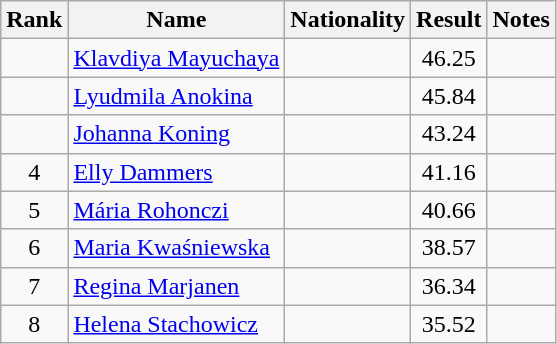<table class="wikitable sortable" style="text-align:center">
<tr>
<th>Rank</th>
<th>Name</th>
<th>Nationality</th>
<th>Result</th>
<th>Notes</th>
</tr>
<tr>
<td></td>
<td align=left><a href='#'>Klavdiya Mayuchaya</a></td>
<td align=left></td>
<td>46.25</td>
<td></td>
</tr>
<tr>
<td></td>
<td align=left><a href='#'>Lyudmila Anokina</a></td>
<td align=left></td>
<td>45.84</td>
<td></td>
</tr>
<tr>
<td></td>
<td align=left><a href='#'>Johanna Koning</a></td>
<td align=left></td>
<td>43.24</td>
<td></td>
</tr>
<tr>
<td>4</td>
<td align=left><a href='#'>Elly Dammers</a></td>
<td align=left></td>
<td>41.16</td>
<td></td>
</tr>
<tr>
<td>5</td>
<td align=left><a href='#'>Mária Rohonczi</a></td>
<td align=left></td>
<td>40.66</td>
<td></td>
</tr>
<tr>
<td>6</td>
<td align=left><a href='#'>Maria Kwaśniewska</a></td>
<td align=left></td>
<td>38.57</td>
<td></td>
</tr>
<tr>
<td>7</td>
<td align=left><a href='#'>Regina Marjanen</a></td>
<td align=left></td>
<td>36.34</td>
<td></td>
</tr>
<tr>
<td>8</td>
<td align=left><a href='#'>Helena Stachowicz</a></td>
<td align=left></td>
<td>35.52</td>
<td></td>
</tr>
</table>
